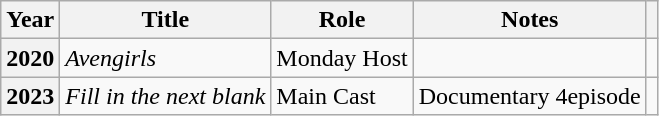<table class="wikitable plainrowheaders sortable">
<tr>
<th scope="col">Year</th>
<th scope="col">Title</th>
<th scope="col">Role</th>
<th scope="col">Notes</th>
<th scope="col" class="unsortable"></th>
</tr>
<tr>
<th scope="row">2020</th>
<td><em>Avengirls</em></td>
<td>Monday Host</td>
<td></td>
<td style="text-align:center"></td>
</tr>
<tr>
<th scope="row">2023</th>
<td><em>Fill in the next blank</em></td>
<td>Main Cast</td>
<td>Documentary 4episode</td>
<td style="text-align:center"></td>
</tr>
</table>
